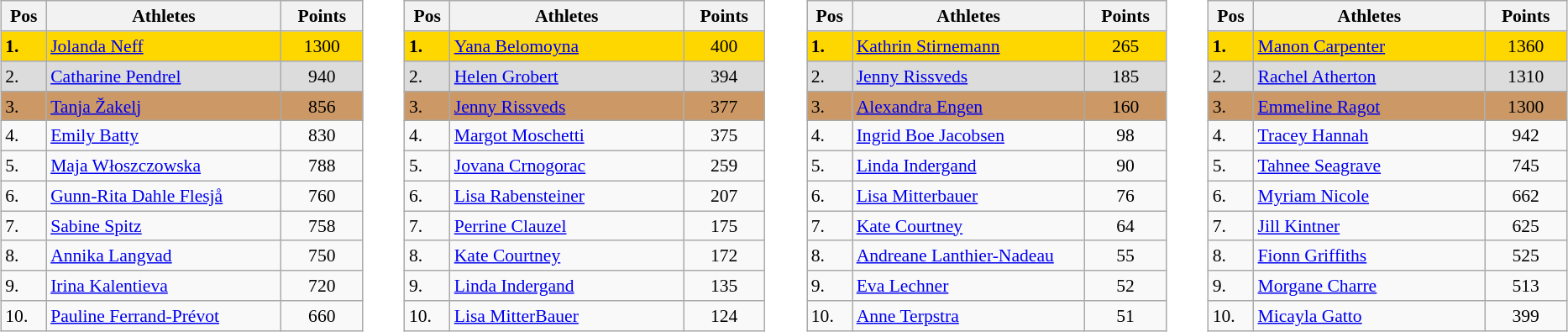<table style="font-size:90%">
<tr>
<td><br><table style="background: #f9f9f9" class=wikitable>
<tr>
<th width=30>Pos</th>
<th width=190>Athletes</th>
<th width=60>Points</th>
</tr>
<tr bgcolor=gold>
<td><strong>1.</strong></td>
<td> <a href='#'>Jolanda Neff</a></td>
<td align=center>1300</td>
</tr>
<tr bgcolor=DCDCDC>
<td>2.</td>
<td> <a href='#'>Catharine Pendrel</a></td>
<td align=center>940</td>
</tr>
<tr bgcolor=CC9966>
<td>3.</td>
<td> <a href='#'>Tanja Žakelj</a></td>
<td align=center>856</td>
</tr>
<tr>
<td>4.</td>
<td> <a href='#'>Emily Batty</a></td>
<td align=center>830</td>
</tr>
<tr>
<td>5.</td>
<td> <a href='#'>Maja Włoszczowska</a></td>
<td align=center>788</td>
</tr>
<tr>
<td>6.</td>
<td> <a href='#'>Gunn-Rita Dahle Flesjå</a></td>
<td align=center>760</td>
</tr>
<tr>
<td>7.</td>
<td> <a href='#'>Sabine Spitz</a></td>
<td align=center>758</td>
</tr>
<tr>
<td>8.</td>
<td> <a href='#'>Annika Langvad</a></td>
<td align=center>750</td>
</tr>
<tr>
<td>9.</td>
<td> <a href='#'>Irina Kalentieva</a></td>
<td align=center>720</td>
</tr>
<tr>
<td>10.</td>
<td> <a href='#'>Pauline Ferrand-Prévot</a></td>
<td align=center>660</td>
</tr>
</table>
</td>
<td width="10"></td>
<td><br><table style="background: #f9f9f9" class=wikitable>
<tr>
<th width=30>Pos</th>
<th width=190>Athletes</th>
<th width=60>Points</th>
</tr>
<tr bgcolor=gold>
<td><strong>1.</strong></td>
<td> <a href='#'>Yana Belomoyna</a></td>
<td align=center>400</td>
</tr>
<tr bgcolor=DCDCDC>
<td>2.</td>
<td> <a href='#'>Helen Grobert</a></td>
<td align=center>394</td>
</tr>
<tr bgcolor=CC9966>
<td>3.</td>
<td> <a href='#'>Jenny Rissveds</a></td>
<td align=center>377</td>
</tr>
<tr>
<td>4.</td>
<td> <a href='#'>Margot Moschetti</a></td>
<td align=center>375</td>
</tr>
<tr>
<td>5.</td>
<td> <a href='#'>Jovana Crnogorac</a></td>
<td align=center>259</td>
</tr>
<tr>
<td>6.</td>
<td> <a href='#'>Lisa Rabensteiner</a></td>
<td align=center>207</td>
</tr>
<tr>
<td>7.</td>
<td> <a href='#'>Perrine Clauzel</a></td>
<td align=center>175</td>
</tr>
<tr>
<td>8.</td>
<td> <a href='#'>Kate Courtney</a></td>
<td align=center>172</td>
</tr>
<tr>
<td>9.</td>
<td> <a href='#'>Linda Indergand</a></td>
<td align=center>135</td>
</tr>
<tr>
<td>10.</td>
<td> <a href='#'>Lisa MitterBauer</a></td>
<td align=center>124</td>
</tr>
</table>
</td>
<td width="10"></td>
<td><br><table style="background: #f9f9f9" class=wikitable>
<tr>
<th width=30>Pos</th>
<th width=190>Athletes</th>
<th width=60>Points</th>
</tr>
<tr bgcolor=gold>
<td><strong>1.</strong></td>
<td> <a href='#'>Kathrin Stirnemann</a></td>
<td align=center>265</td>
</tr>
<tr bgcolor=DCDCDC>
<td>2.</td>
<td> <a href='#'>Jenny Rissveds</a></td>
<td align=center>185</td>
</tr>
<tr bgcolor=CC9966>
<td>3.</td>
<td> <a href='#'>Alexandra Engen</a></td>
<td align=center>160</td>
</tr>
<tr>
<td>4.</td>
<td> <a href='#'>Ingrid Boe Jacobsen</a></td>
<td align=center>98</td>
</tr>
<tr>
<td>5.</td>
<td> <a href='#'>Linda Indergand</a></td>
<td align=center>90</td>
</tr>
<tr>
<td>6.</td>
<td> <a href='#'>Lisa Mitterbauer</a></td>
<td align=center>76</td>
</tr>
<tr>
<td>7.</td>
<td> <a href='#'>Kate Courtney</a></td>
<td align=center>64</td>
</tr>
<tr>
<td>8.</td>
<td> <a href='#'>Andreane Lanthier-Nadeau</a></td>
<td align=center>55</td>
</tr>
<tr>
<td>9.</td>
<td> <a href='#'>Eva Lechner</a></td>
<td align=center>52</td>
</tr>
<tr>
<td>10.</td>
<td> <a href='#'>Anne Terpstra</a></td>
<td align=center>51</td>
</tr>
</table>
</td>
<td width="10"></td>
<td><br><table style="background: #f9f9f9" class=wikitable>
<tr>
<th width=30>Pos</th>
<th width=190>Athletes</th>
<th width=60>Points</th>
</tr>
<tr bgcolor=gold>
<td><strong>1.</strong></td>
<td> <a href='#'>Manon Carpenter</a></td>
<td align=center>1360</td>
</tr>
<tr bgcolor=DCDCDC>
<td>2.</td>
<td> <a href='#'>Rachel Atherton</a></td>
<td align=center>1310</td>
</tr>
<tr bgcolor=CC9966>
<td>3.</td>
<td> <a href='#'>Emmeline Ragot</a></td>
<td align=center>1300</td>
</tr>
<tr>
<td>4.</td>
<td> <a href='#'>Tracey Hannah</a></td>
<td align=center>942</td>
</tr>
<tr>
<td>5.</td>
<td> <a href='#'>Tahnee Seagrave</a></td>
<td align=center>745</td>
</tr>
<tr>
<td>6.</td>
<td> <a href='#'>Myriam Nicole</a></td>
<td align=center>662</td>
</tr>
<tr>
<td>7.</td>
<td><a href='#'>Jill Kintner</a></td>
<td align=center>625</td>
</tr>
<tr>
<td>8.</td>
<td> <a href='#'>Fionn Griffiths</a></td>
<td align=center>525</td>
</tr>
<tr>
<td>9.</td>
<td> <a href='#'>Morgane Charre</a></td>
<td align=center>513</td>
</tr>
<tr>
<td>10.</td>
<td> <a href='#'>Micayla Gatto</a></td>
<td align=center>399</td>
</tr>
</table>
</td>
</tr>
</table>
